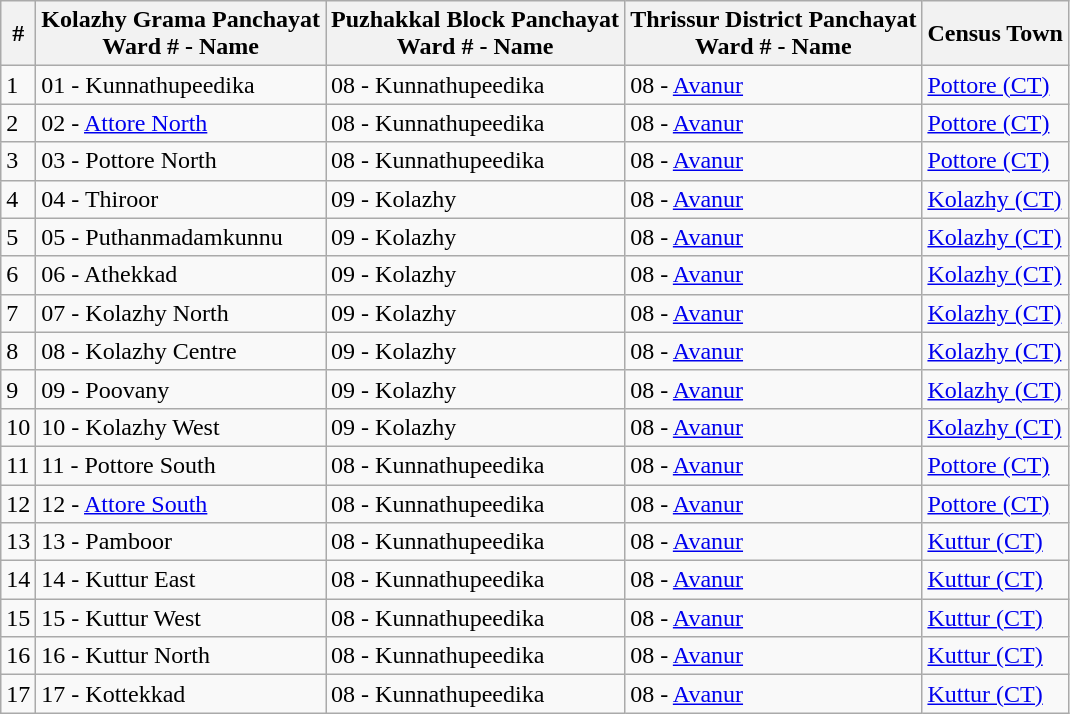<table class="wikitable sortable">
<tr>
<th>#</th>
<th>Kolazhy Grama Panchayat<br>Ward # - Name</th>
<th>Puzhakkal Block Panchayat<br>Ward # - Name</th>
<th>Thrissur District Panchayat<br>Ward # - Name</th>
<th>Census Town</th>
</tr>
<tr>
<td>1</td>
<td>01 - Kunnathupeedika</td>
<td>08 - Kunnathupeedika</td>
<td>08 - <a href='#'>Avanur</a></td>
<td><a href='#'>Pottore (CT)</a></td>
</tr>
<tr>
<td>2</td>
<td>02 - <a href='#'>Attore North</a></td>
<td>08 - Kunnathupeedika</td>
<td>08 - <a href='#'>Avanur</a></td>
<td><a href='#'>Pottore (CT)</a></td>
</tr>
<tr>
<td>3</td>
<td>03 - Pottore North</td>
<td>08 - Kunnathupeedika</td>
<td>08 - <a href='#'>Avanur</a></td>
<td><a href='#'>Pottore (CT)</a></td>
</tr>
<tr>
<td>4</td>
<td>04 - Thiroor</td>
<td>09 - Kolazhy</td>
<td>08 - <a href='#'>Avanur</a></td>
<td><a href='#'>Kolazhy (CT)</a></td>
</tr>
<tr>
<td>5</td>
<td>05 - Puthanmadamkunnu</td>
<td>09 - Kolazhy</td>
<td>08 - <a href='#'>Avanur</a></td>
<td><a href='#'>Kolazhy (CT)</a></td>
</tr>
<tr>
<td>6</td>
<td>06 - Athekkad</td>
<td>09 - Kolazhy</td>
<td>08 - <a href='#'>Avanur</a></td>
<td><a href='#'>Kolazhy (CT)</a></td>
</tr>
<tr>
<td>7</td>
<td>07 - Kolazhy North</td>
<td>09 - Kolazhy</td>
<td>08 - <a href='#'>Avanur</a></td>
<td><a href='#'>Kolazhy (CT)</a></td>
</tr>
<tr>
<td>8</td>
<td>08 - Kolazhy Centre</td>
<td>09 - Kolazhy</td>
<td>08 - <a href='#'>Avanur</a></td>
<td><a href='#'>Kolazhy (CT)</a></td>
</tr>
<tr>
<td>9</td>
<td>09 - Poovany</td>
<td>09 - Kolazhy</td>
<td>08 - <a href='#'>Avanur</a></td>
<td><a href='#'>Kolazhy (CT)</a></td>
</tr>
<tr>
<td>10</td>
<td>10 - Kolazhy West</td>
<td>09 - Kolazhy</td>
<td>08 - <a href='#'>Avanur</a></td>
<td><a href='#'>Kolazhy (CT)</a></td>
</tr>
<tr>
<td>11</td>
<td>11 - Pottore South</td>
<td>08 - Kunnathupeedika</td>
<td>08 - <a href='#'>Avanur</a></td>
<td><a href='#'>Pottore (CT)</a></td>
</tr>
<tr>
<td>12</td>
<td>12 - <a href='#'>Attore South</a></td>
<td>08 - Kunnathupeedika</td>
<td>08 - <a href='#'>Avanur</a></td>
<td><a href='#'>Pottore (CT)</a></td>
</tr>
<tr>
<td>13</td>
<td>13 - Pamboor</td>
<td>08 - Kunnathupeedika</td>
<td>08 - <a href='#'>Avanur</a></td>
<td><a href='#'>Kuttur (CT)</a></td>
</tr>
<tr>
<td>14</td>
<td>14 - Kuttur East</td>
<td>08 - Kunnathupeedika</td>
<td>08 - <a href='#'>Avanur</a></td>
<td><a href='#'>Kuttur (CT)</a></td>
</tr>
<tr>
<td>15</td>
<td>15 - Kuttur West</td>
<td>08 - Kunnathupeedika</td>
<td>08 - <a href='#'>Avanur</a></td>
<td><a href='#'>Kuttur (CT)</a></td>
</tr>
<tr>
<td>16</td>
<td>16 - Kuttur North</td>
<td>08 - Kunnathupeedika</td>
<td>08 - <a href='#'>Avanur</a></td>
<td><a href='#'>Kuttur (CT)</a></td>
</tr>
<tr>
<td>17</td>
<td>17 - Kottekkad</td>
<td>08 - Kunnathupeedika</td>
<td>08 - <a href='#'>Avanur</a></td>
<td><a href='#'>Kuttur (CT)</a></td>
</tr>
</table>
